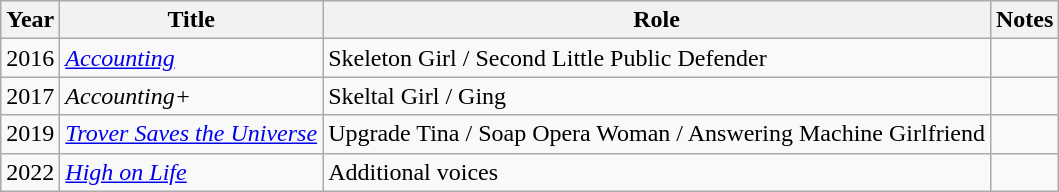<table class="wikitable">
<tr>
<th>Year</th>
<th>Title</th>
<th>Role</th>
<th>Notes</th>
</tr>
<tr>
<td>2016</td>
<td><em><a href='#'>Accounting</a></em></td>
<td>Skeleton Girl / Second Little Public Defender</td>
<td></td>
</tr>
<tr>
<td>2017</td>
<td><em>Accounting+</em></td>
<td>Skeltal Girl / Ging</td>
<td></td>
</tr>
<tr>
<td>2019</td>
<td><em><a href='#'>Trover Saves the Universe</a></em></td>
<td>Upgrade Tina / Soap Opera Woman / Answering Machine Girlfriend</td>
<td></td>
</tr>
<tr>
<td>2022</td>
<td><em><a href='#'>High on Life</a></em></td>
<td>Additional voices</td>
<td></td>
</tr>
</table>
